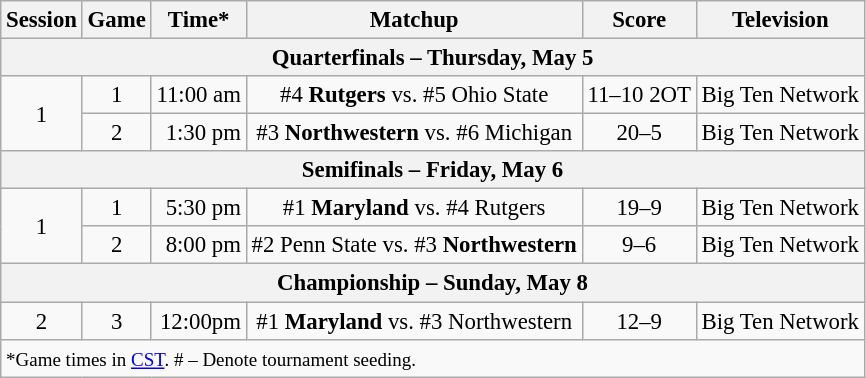<table class="wikitable" style="font-size: 95%">
<tr>
<th>Session</th>
<th>Game</th>
<th>Time*</th>
<th>Matchup</th>
<th>Score</th>
<th>Television</th>
</tr>
<tr>
<th colspan=6>Quarterfinals – Thursday, May 5</th>
</tr>
<tr>
<td rowspan=2 align=center>1</td>
<td align=center>1</td>
<td align=right>11:00 am</td>
<td align=center>#4 <strong>Rutgers</strong> vs. #5 Ohio State</td>
<td align=center>11–10  2OT</td>
<td rowspan=1 align=center>Big Ten Network</td>
</tr>
<tr>
<td align=center>2</td>
<td align=right>1:30 pm</td>
<td align=center>#3 <strong>Northwestern</strong> vs. #6 Michigan</td>
<td align=center>20–5</td>
<td rowspan=1 align=center>Big Ten Network</td>
</tr>
<tr>
<th colspan=6>Semifinals – Friday, May 6</th>
</tr>
<tr>
<td rowspan=2 align=center>1</td>
<td align=center>1</td>
<td align=right>5:30 pm</td>
<td align=center>#1 <strong>Maryland</strong> vs. #4 Rutgers</td>
<td align=center>19–9</td>
<td rowspan=1 align=center>Big Ten Network</td>
</tr>
<tr>
<td align=center>2</td>
<td align=right>8:00 pm</td>
<td align=center>#2 Penn State vs. #3 <strong>Northwestern</strong></td>
<td align=center>9–6</td>
<td rowspan=1 align=center>Big Ten Network</td>
</tr>
<tr>
<th colspan=6>Championship – Sunday, May 8</th>
</tr>
<tr>
<td rowspan=1 align=center>2</td>
<td align=center>3</td>
<td align=right>12:00pm</td>
<td align=center>#1 <strong>Maryland</strong> vs. #3 Northwestern</td>
<td align=center>12–9</td>
<td rowspan=1 align=center>Big Ten Network</td>
</tr>
<tr>
<td colspan=6><small>*Game times in <a href='#'>CST</a>. # – Denote tournament seeding. </small></td>
</tr>
</table>
